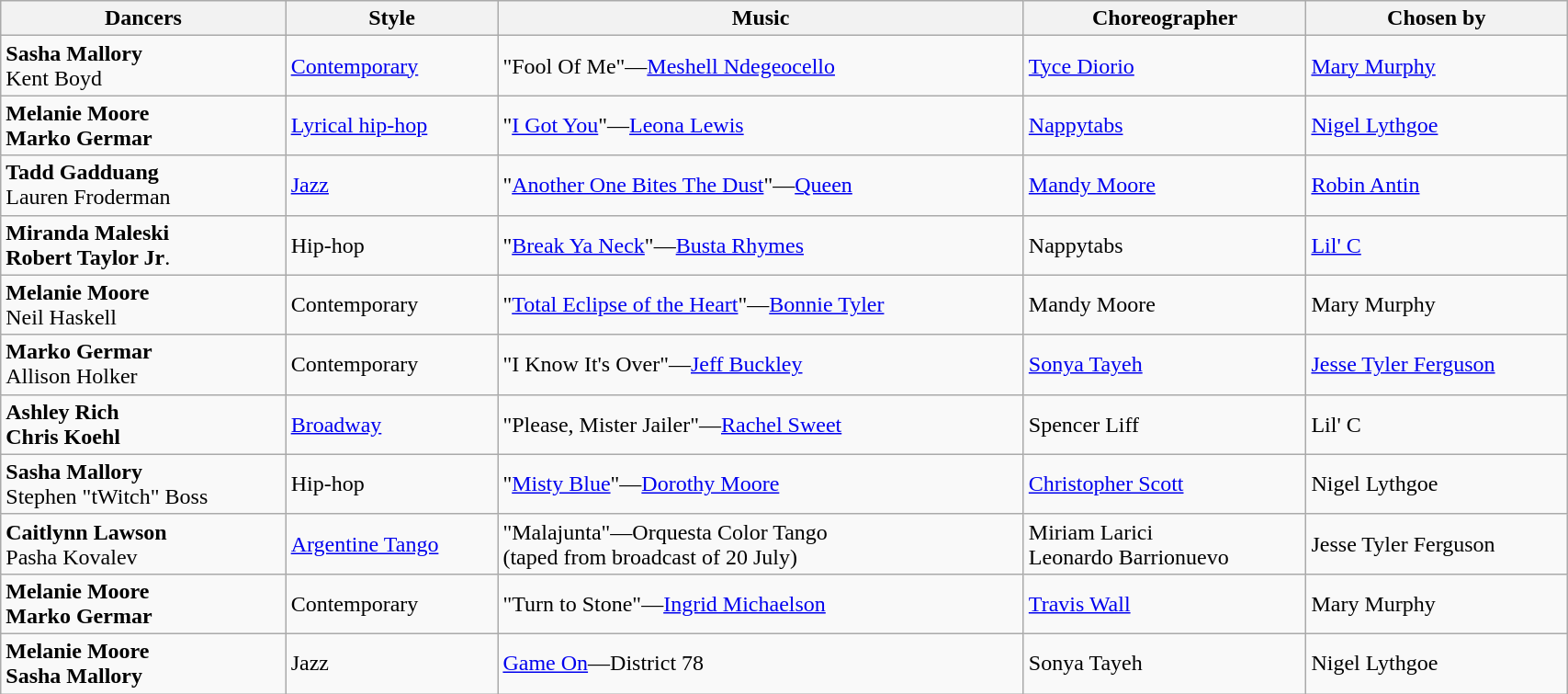<table class="wikitable" style="width:90%;">
<tr>
<th>Dancers</th>
<th>Style</th>
<th>Music</th>
<th>Choreographer</th>
<th>Chosen by</th>
</tr>
<tr>
<td><strong>Sasha Mallory</strong><br>Kent Boyd</td>
<td><a href='#'>Contemporary</a></td>
<td>"Fool Of Me"—<a href='#'>Meshell Ndegeocello</a></td>
<td><a href='#'>Tyce Diorio</a></td>
<td><a href='#'>Mary Murphy</a></td>
</tr>
<tr>
<td><strong>Melanie Moore</strong><br><strong>Marko Germar</strong></td>
<td><a href='#'>Lyrical hip-hop</a></td>
<td>"<a href='#'>I Got You</a>"—<a href='#'>Leona Lewis</a></td>
<td><a href='#'>Nappytabs</a></td>
<td><a href='#'>Nigel Lythgoe</a></td>
</tr>
<tr>
<td><strong>Tadd Gadduang</strong><br>Lauren Froderman</td>
<td><a href='#'>Jazz</a></td>
<td>"<a href='#'>Another One Bites The Dust</a>"—<a href='#'>Queen</a></td>
<td><a href='#'>Mandy Moore</a></td>
<td><a href='#'>Robin Antin</a></td>
</tr>
<tr>
<td><strong>Miranda Maleski</strong><br><strong>Robert Taylor Jr</strong>.</td>
<td>Hip-hop</td>
<td>"<a href='#'>Break Ya Neck</a>"—<a href='#'>Busta Rhymes</a></td>
<td>Nappytabs</td>
<td><a href='#'>Lil' C</a></td>
</tr>
<tr>
<td><strong>Melanie Moore</strong><br>Neil Haskell</td>
<td>Contemporary</td>
<td>"<a href='#'>Total Eclipse of the Heart</a>"—<a href='#'>Bonnie Tyler</a></td>
<td>Mandy Moore</td>
<td>Mary Murphy</td>
</tr>
<tr>
<td><strong>Marko Germar</strong><br>Allison Holker</td>
<td>Contemporary</td>
<td>"I Know It's Over"—<a href='#'>Jeff Buckley</a></td>
<td><a href='#'>Sonya Tayeh</a></td>
<td><a href='#'>Jesse Tyler Ferguson</a></td>
</tr>
<tr>
<td><strong>Ashley Rich</strong><br><strong>Chris Koehl</strong></td>
<td><a href='#'>Broadway</a></td>
<td>"Please, Mister Jailer"—<a href='#'>Rachel Sweet</a></td>
<td>Spencer Liff</td>
<td>Lil' C</td>
</tr>
<tr>
<td><strong>Sasha Mallory</strong><br> Stephen "tWitch" Boss</td>
<td>Hip-hop</td>
<td>"<a href='#'>Misty Blue</a>"—<a href='#'>Dorothy Moore</a></td>
<td><a href='#'>Christopher Scott</a></td>
<td>Nigel Lythgoe</td>
</tr>
<tr>
<td><strong>Caitlynn Lawson</strong><br>Pasha Kovalev</td>
<td><a href='#'>Argentine Tango</a></td>
<td>"Malajunta"—Orquesta Color Tango<br>(taped from broadcast of 20 July)</td>
<td>Miriam Larici<br>Leonardo Barrionuevo</td>
<td>Jesse Tyler Ferguson</td>
</tr>
<tr>
<td><strong>Melanie Moore</strong><br><strong>Marko Germar</strong></td>
<td>Contemporary</td>
<td>"Turn to Stone"—<a href='#'>Ingrid Michaelson</a></td>
<td><a href='#'>Travis Wall</a></td>
<td>Mary Murphy</td>
</tr>
<tr>
<td><strong>Melanie Moore</strong><br><strong>Sasha Mallory</strong></td>
<td>Jazz</td>
<td><a href='#'>Game On</a>—District 78</td>
<td>Sonya Tayeh</td>
<td>Nigel Lythgoe</td>
</tr>
</table>
